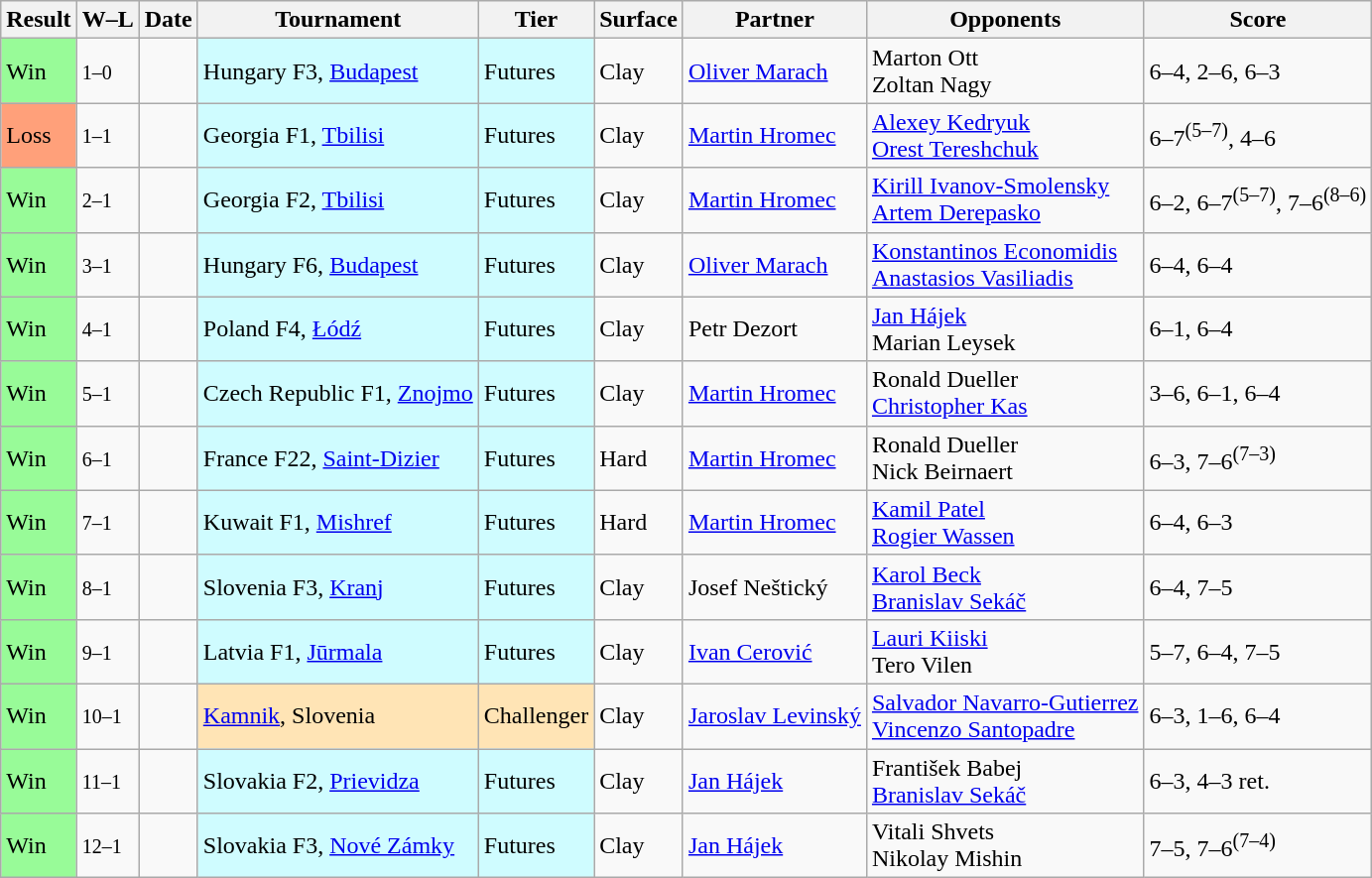<table class="sortable wikitable">
<tr>
<th>Result</th>
<th class=unsortable>W–L</th>
<th>Date</th>
<th>Tournament</th>
<th>Tier</th>
<th>Surface</th>
<th>Partner</th>
<th>Opponents</th>
<th class=unsortable>Score</th>
</tr>
<tr>
<td bgcolor=98FB98>Win</td>
<td><small>1–0</small></td>
<td></td>
<td style=background:#cffcff>Hungary F3, <a href='#'>Budapest</a></td>
<td style=background:#cffcff>Futures</td>
<td>Clay</td>
<td> <a href='#'>Oliver Marach</a></td>
<td> Marton Ott <br> Zoltan Nagy</td>
<td>6–4, 2–6, 6–3</td>
</tr>
<tr>
<td bgcolor=FFA07A>Loss</td>
<td><small>1–1</small></td>
<td></td>
<td style=background:#cffcff>Georgia F1, <a href='#'>Tbilisi</a></td>
<td style=background:#cffcff>Futures</td>
<td>Clay</td>
<td> <a href='#'>Martin Hromec</a></td>
<td> <a href='#'>Alexey Kedryuk</a> <br> <a href='#'>Orest Tereshchuk</a></td>
<td>6–7<sup>(5–7)</sup>, 4–6</td>
</tr>
<tr>
<td bgcolor=98FB98>Win</td>
<td><small>2–1</small></td>
<td></td>
<td style=background:#cffcff>Georgia F2, <a href='#'>Tbilisi</a></td>
<td style=background:#cffcff>Futures</td>
<td>Clay</td>
<td> <a href='#'>Martin Hromec</a></td>
<td> <a href='#'>Kirill Ivanov-Smolensky</a> <br> <a href='#'>Artem Derepasko</a></td>
<td>6–2, 6–7<sup>(5–7)</sup>, 7–6<sup>(8–6)</sup></td>
</tr>
<tr>
<td bgcolor=98FB98>Win</td>
<td><small>3–1</small></td>
<td></td>
<td style=background:#cffcff>Hungary F6, <a href='#'>Budapest</a></td>
<td style=background:#cffcff>Futures</td>
<td>Clay</td>
<td> <a href='#'>Oliver Marach</a></td>
<td> <a href='#'>Konstantinos Economidis</a> <br> <a href='#'>Anastasios Vasiliadis</a></td>
<td>6–4, 6–4</td>
</tr>
<tr>
<td bgcolor=98FB98>Win</td>
<td><small>4–1</small></td>
<td></td>
<td style=background:#cffcff>Poland F4, <a href='#'>Łódź</a></td>
<td style=background:#cffcff>Futures</td>
<td>Clay</td>
<td> Petr Dezort</td>
<td> <a href='#'>Jan Hájek</a> <br> Marian Leysek</td>
<td>6–1, 6–4</td>
</tr>
<tr>
<td bgcolor=98FB98>Win</td>
<td><small>5–1</small></td>
<td></td>
<td style=background:#cffcff>Czech Republic F1, <a href='#'>Znojmo</a></td>
<td style=background:#cffcff>Futures</td>
<td>Clay</td>
<td> <a href='#'>Martin Hromec</a></td>
<td> Ronald Dueller <br> <a href='#'>Christopher Kas</a></td>
<td>3–6, 6–1, 6–4</td>
</tr>
<tr>
<td bgcolor=98FB98>Win</td>
<td><small>6–1</small></td>
<td></td>
<td style=background:#cffcff>France F22, <a href='#'>Saint-Dizier</a></td>
<td style=background:#cffcff>Futures</td>
<td>Hard</td>
<td> <a href='#'>Martin Hromec</a></td>
<td> Ronald Dueller <br> Nick Beirnaert</td>
<td>6–3, 7–6<sup>(7–3)</sup></td>
</tr>
<tr>
<td bgcolor=98FB98>Win</td>
<td><small>7–1</small></td>
<td></td>
<td style=background:#cffcff>Kuwait F1, <a href='#'>Mishref</a></td>
<td style=background:#cffcff>Futures</td>
<td>Hard</td>
<td> <a href='#'>Martin Hromec</a></td>
<td> <a href='#'>Kamil Patel</a> <br> <a href='#'>Rogier Wassen</a></td>
<td>6–4, 6–3</td>
</tr>
<tr>
<td bgcolor=98FB98>Win</td>
<td><small>8–1</small></td>
<td></td>
<td style=background:#cffcff>Slovenia F3, <a href='#'>Kranj</a></td>
<td style=background:#cffcff>Futures</td>
<td>Clay</td>
<td> Josef Neštický</td>
<td> <a href='#'>Karol Beck</a> <br> <a href='#'>Branislav Sekáč</a></td>
<td>6–4, 7–5</td>
</tr>
<tr>
<td bgcolor=98FB98>Win</td>
<td><small>9–1</small></td>
<td></td>
<td style=background:#cffcff>Latvia F1, <a href='#'>Jūrmala</a></td>
<td style=background:#cffcff>Futures</td>
<td>Clay</td>
<td> <a href='#'>Ivan Cerović</a></td>
<td> <a href='#'>Lauri Kiiski</a> <br> Tero Vilen</td>
<td>5–7, 6–4, 7–5</td>
</tr>
<tr>
<td bgcolor=98FB98>Win</td>
<td><small>10–1</small></td>
<td></td>
<td style="background:moccasin;"><a href='#'>Kamnik</a>, Slovenia</td>
<td style="background:moccasin;">Challenger</td>
<td>Clay</td>
<td> <a href='#'>Jaroslav Levinský</a></td>
<td> <a href='#'>Salvador Navarro-Gutierrez</a> <br> <a href='#'>Vincenzo Santopadre</a></td>
<td>6–3, 1–6, 6–4</td>
</tr>
<tr>
<td bgcolor=98FB98>Win</td>
<td><small>11–1</small></td>
<td></td>
<td style=background:#cffcff>Slovakia F2, <a href='#'>Prievidza</a></td>
<td style=background:#cffcff>Futures</td>
<td>Clay</td>
<td> <a href='#'>Jan Hájek</a></td>
<td> František Babej <br> <a href='#'>Branislav Sekáč</a></td>
<td>6–3, 4–3 ret.</td>
</tr>
<tr>
<td bgcolor=98FB98>Win</td>
<td><small>12–1</small></td>
<td></td>
<td style=background:#cffcff>Slovakia F3, <a href='#'>Nové Zámky</a></td>
<td style=background:#cffcff>Futures</td>
<td>Clay</td>
<td> <a href='#'>Jan Hájek</a></td>
<td> Vitali Shvets <br> Nikolay Mishin</td>
<td>7–5, 7–6<sup>(7–4)</sup></td>
</tr>
</table>
